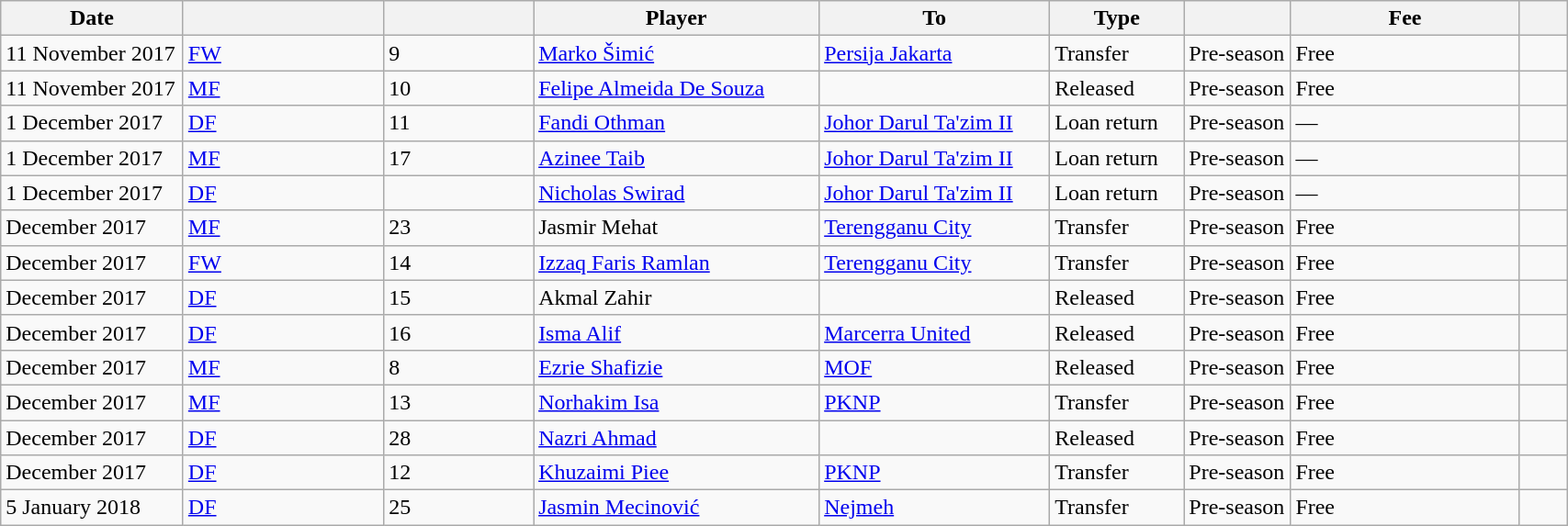<table class="wikitable sortable" style="width:90%; text-align:center; font-size:100%; text-align:left">
<tr>
<th scope="col" style="width:125px;">Date</th>
<th></th>
<th></th>
<th scope="col" style="width:200px;">Player</th>
<th scope="col" style="width:160px;">To</th>
<th scope="col" style="width:90px;">Type</th>
<th scope="col" style="width:70px;"></th>
<th>Fee</th>
<th></th>
</tr>
<tr>
<td>11 November 2017</td>
<td><a href='#'>FW</a></td>
<td>9</td>
<td style="text-align:left"> <a href='#'>Marko Šimić</a></td>
<td style="text-align:left"> <a href='#'>Persija Jakarta</a></td>
<td>Transfer</td>
<td>Pre-season</td>
<td>Free</td>
<td align="center"></td>
</tr>
<tr>
<td>11 November 2017</td>
<td><a href='#'>MF</a></td>
<td>10</td>
<td style="text-align:left"> <a href='#'>Felipe Almeida De Souza</a></td>
<td></td>
<td>Released </td>
<td>Pre-season</td>
<td>Free</td>
<td align="center"></td>
</tr>
<tr>
<td>1 December 2017</td>
<td><a href='#'>DF</a></td>
<td>11</td>
<td style="text-align:left"> <a href='#'>Fandi Othman</a></td>
<td style="text-align:left"> <a href='#'>Johor Darul Ta'zim II</a></td>
<td>Loan return</td>
<td>Pre-season</td>
<td>—</td>
<td align="center"></td>
</tr>
<tr>
<td>1 December 2017</td>
<td><a href='#'>MF</a></td>
<td>17</td>
<td style="text-align:left"> <a href='#'>Azinee Taib</a></td>
<td style="text-align:left"> <a href='#'>Johor Darul Ta'zim II</a></td>
<td>Loan return</td>
<td>Pre-season</td>
<td>—</td>
<td align="center"></td>
</tr>
<tr>
<td>1 December 2017</td>
<td><a href='#'>DF</a></td>
<td></td>
<td style="text-align:left"> <a href='#'>Nicholas Swirad</a></td>
<td style="text-align:left"> <a href='#'>Johor Darul Ta'zim II</a></td>
<td>Loan return</td>
<td>Pre-season</td>
<td>—</td>
<td></td>
</tr>
<tr>
<td>December 2017</td>
<td><a href='#'>MF</a></td>
<td>23</td>
<td style="text-align:left"> Jasmir Mehat</td>
<td style="text-align:left"> <a href='#'>Terengganu City</a></td>
<td>Transfer</td>
<td>Pre-season</td>
<td>Free</td>
<td></td>
</tr>
<tr>
<td>December 2017</td>
<td><a href='#'>FW</a></td>
<td>14</td>
<td style="text-align:left"> <a href='#'>Izzaq Faris Ramlan</a></td>
<td style="text-align:left"> <a href='#'>Terengganu City</a></td>
<td>Transfer</td>
<td>Pre-season</td>
<td>Free</td>
<td></td>
</tr>
<tr>
<td>December 2017</td>
<td><a href='#'>DF</a></td>
<td>15</td>
<td style="text-align:left"> Akmal Zahir</td>
<td></td>
<td>Released </td>
<td>Pre-season</td>
<td>Free</td>
<td></td>
</tr>
<tr>
<td>December 2017</td>
<td><a href='#'>DF</a></td>
<td>16</td>
<td style="text-align:left"> <a href='#'>Isma Alif</a></td>
<td style="text-align:left"> <a href='#'>Marcerra United</a></td>
<td>Released </td>
<td>Pre-season</td>
<td>Free</td>
<td></td>
</tr>
<tr>
<td>December 2017</td>
<td><a href='#'>MF</a></td>
<td>8</td>
<td style="text-align:left"> <a href='#'>Ezrie Shafizie</a></td>
<td style="text-align:left"> <a href='#'>MOF</a></td>
<td>Released </td>
<td>Pre-season</td>
<td>Free</td>
<td></td>
</tr>
<tr>
<td>December 2017</td>
<td><a href='#'>MF</a></td>
<td>13</td>
<td style="text-align:left"> <a href='#'>Norhakim Isa</a></td>
<td style="text-align:left"> <a href='#'>PKNP</a></td>
<td>Transfer</td>
<td>Pre-season</td>
<td>Free</td>
<td></td>
</tr>
<tr>
<td>December 2017</td>
<td><a href='#'>DF</a></td>
<td>28</td>
<td style="text-align:left"> <a href='#'>Nazri Ahmad</a></td>
<td></td>
<td>Released </td>
<td>Pre-season</td>
<td>Free</td>
<td></td>
</tr>
<tr>
<td>December 2017</td>
<td><a href='#'>DF</a></td>
<td>12</td>
<td style="text-align:left"> <a href='#'>Khuzaimi Piee</a></td>
<td style="text-align:left"> <a href='#'>PKNP</a></td>
<td>Transfer</td>
<td>Pre-season</td>
<td>Free</td>
<td></td>
</tr>
<tr>
<td>5 January 2018</td>
<td><a href='#'>DF</a></td>
<td>25</td>
<td style="text-align:left"> <a href='#'>Jasmin Mecinović</a></td>
<td style="text-align:left"> <a href='#'>Nejmeh</a></td>
<td>Transfer</td>
<td>Pre-season</td>
<td>Free</td>
<td align="center"></td>
</tr>
</table>
